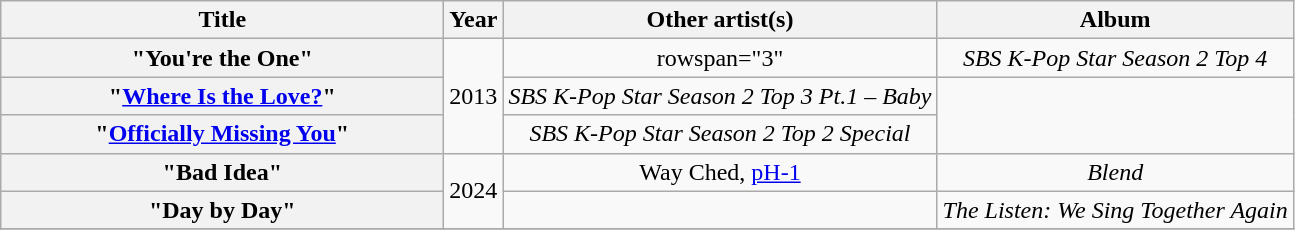<table class="wikitable plainrowheaders" style="text-align:center;">
<tr>
<th scope="col"  style="width:18em;">Title</th>
<th scope="col">Year</th>
<th scope="col">Other artist(s)</th>
<th scope="col">Album</th>
</tr>
<tr>
<th scope="row">"You're the One"</th>
<td rowspan="3">2013</td>
<td>rowspan="3" </td>
<td><em>SBS K-Pop Star Season 2 Top 4</em></td>
</tr>
<tr>
<th scope="row">"<a href='#'>Where Is the Love?</a>"</th>
<td><em>SBS K-Pop Star Season 2 Top 3 Pt.1 – Baby</em></td>
</tr>
<tr>
<th scope="row">"<a href='#'>Officially Missing You</a>"</th>
<td><em>SBS K-Pop Star Season 2 Top 2 Special</em></td>
</tr>
<tr>
<th scope="row">"Bad Idea"</th>
<td rowspan="2">2024</td>
<td>Way Ched, <a href='#'>pH-1</a></td>
<td><em>Blend</em></td>
</tr>
<tr>
<th scope="row">"Day by Day"</th>
<td></td>
<td><em>The Listen: We Sing Together Again</em></td>
</tr>
<tr>
</tr>
</table>
